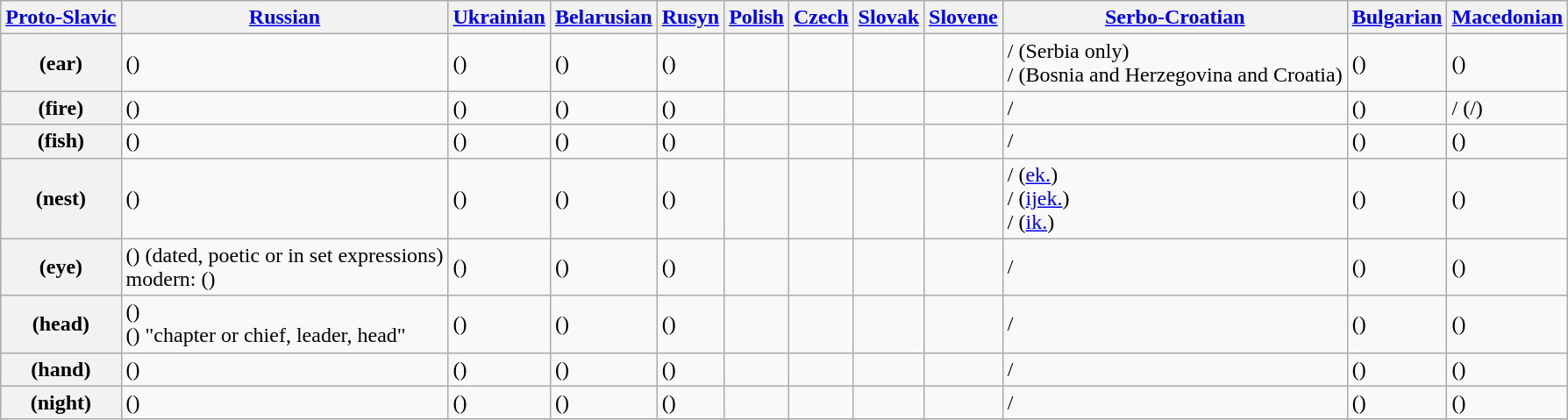<table class="wikitable">
<tr>
<th><a href='#'>Proto-Slavic</a></th>
<th><a href='#'>Russian</a></th>
<th><a href='#'>Ukrainian</a></th>
<th><a href='#'>Belarusian</a></th>
<th><a href='#'>Rusyn</a></th>
<th><a href='#'>Polish</a></th>
<th><a href='#'>Czech</a></th>
<th><a href='#'>Slovak</a></th>
<th><a href='#'>Slovene</a></th>
<th><a href='#'>Serbo-Croatian</a></th>
<th><a href='#'>Bulgarian</a></th>
<th><a href='#'>Macedonian</a></th>
</tr>
<tr>
<th> (ear)</th>
<td> ()</td>
<td> ()</td>
<td> ()</td>
<td> ()</td>
<td></td>
<td></td>
<td></td>
<td></td>
<td> /  (Serbia only)<br> /  (Bosnia and Herzegovina and Croatia)</td>
<td> ()</td>
<td> ()</td>
</tr>
<tr>
<th> (fire)</th>
<td> ()</td>
<td> ()</td>
<td> ()</td>
<td> ()</td>
<td></td>
<td></td>
<td></td>
<td></td>
<td> / </td>
<td> ()</td>
<td>/ (/)</td>
</tr>
<tr>
<th> (fish)</th>
<td> ()</td>
<td> ()</td>
<td> ()</td>
<td> ()</td>
<td></td>
<td></td>
<td></td>
<td></td>
<td> / </td>
<td> ()</td>
<td> ()</td>
</tr>
<tr>
<th> (nest)</th>
<td> ()</td>
<td> ()</td>
<td> ()</td>
<td> ()</td>
<td></td>
<td></td>
<td></td>
<td></td>
<td> /  (<a href='#'>ek.</a>)<br> /  (<a href='#'>ijek.</a>)<br> /  (<a href='#'>ik.</a>)</td>
<td> ()</td>
<td> ()</td>
</tr>
<tr>
<th> (eye)</th>
<td> () (dated, poetic or in set expressions)<br>modern:  ()</td>
<td> ()</td>
<td> ()</td>
<td> ()</td>
<td></td>
<td></td>
<td></td>
<td></td>
<td> / </td>
<td> ()</td>
<td> ()</td>
</tr>
<tr>
<th> (head)</th>
<td> ()<br> () "chapter or chief, leader, head"</td>
<td> ()</td>
<td> ()</td>
<td> ()</td>
<td></td>
<td></td>
<td></td>
<td></td>
<td> / </td>
<td> ()</td>
<td> ()</td>
</tr>
<tr>
<th> (hand)</th>
<td> ()</td>
<td> ()</td>
<td> ()</td>
<td> ()</td>
<td></td>
<td></td>
<td></td>
<td></td>
<td> / </td>
<td> ()</td>
<td> ()</td>
</tr>
<tr>
<th> (night)</th>
<td> ()</td>
<td> ()</td>
<td> ()</td>
<td> ()</td>
<td></td>
<td></td>
<td></td>
<td></td>
<td> / </td>
<td> ()</td>
<td> ()</td>
</tr>
</table>
